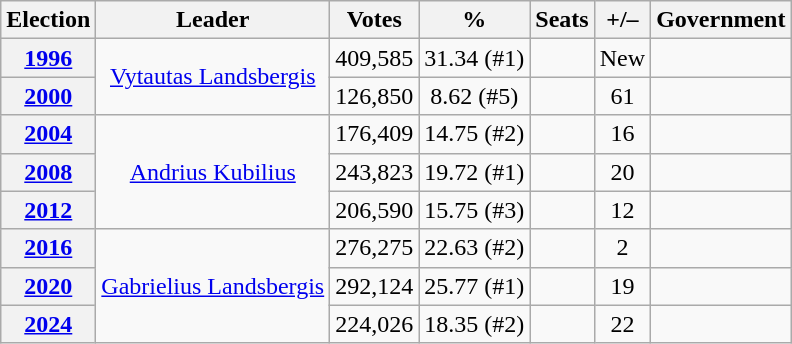<table class=wikitable style="text-align: center;">
<tr>
<th>Election</th>
<th>Leader</th>
<th>Votes</th>
<th>%</th>
<th>Seats</th>
<th>+/–</th>
<th>Government</th>
</tr>
<tr>
<th><a href='#'>1996</a></th>
<td rowspan="2"><a href='#'>Vytautas Landsbergis</a></td>
<td>409,585</td>
<td>31.34 (#1)</td>
<td></td>
<td>New</td>
<td></td>
</tr>
<tr>
<th><a href='#'>2000</a></th>
<td>126,850</td>
<td>8.62 (#5)</td>
<td></td>
<td> 61</td>
<td></td>
</tr>
<tr>
<th><a href='#'>2004</a></th>
<td rowspan="3"><a href='#'>Andrius Kubilius</a></td>
<td>176,409</td>
<td>14.75 (#2)</td>
<td></td>
<td> 16</td>
<td></td>
</tr>
<tr>
<th><a href='#'>2008</a></th>
<td>243,823</td>
<td>19.72 (#1)</td>
<td></td>
<td> 20</td>
<td></td>
</tr>
<tr>
<th><a href='#'>2012</a></th>
<td>206,590</td>
<td>15.75 (#3)</td>
<td></td>
<td> 12</td>
<td></td>
</tr>
<tr>
<th><a href='#'>2016</a></th>
<td rowspan="3"><a href='#'>Gabrielius Landsbergis</a></td>
<td>276,275</td>
<td>22.63 (#2)</td>
<td></td>
<td> 2</td>
<td></td>
</tr>
<tr>
<th><a href='#'>2020</a></th>
<td>292,124</td>
<td>25.77 (#1)</td>
<td></td>
<td> 19</td>
<td></td>
</tr>
<tr>
<th><a href='#'>2024</a></th>
<td>224,026</td>
<td>18.35 (#2)</td>
<td></td>
<td> 22</td>
<td></td>
</tr>
</table>
